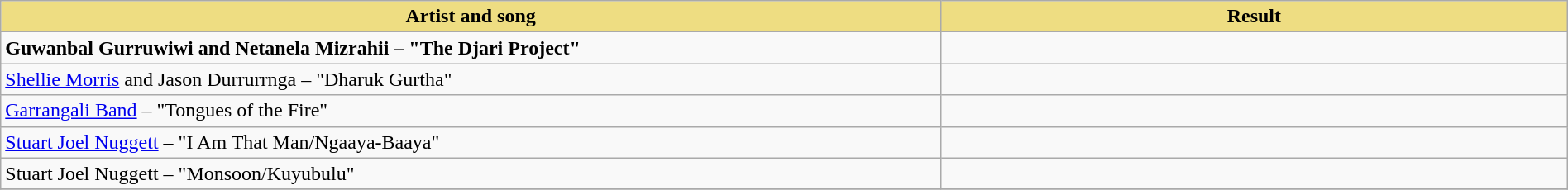<table class="wikitable" width=100%>
<tr>
<th style="width:15%;background:#EEDD82;">Artist and song</th>
<th style="width:10%;background:#EEDD82;">Result</th>
</tr>
<tr>
<td><strong>Guwanbal Gurruwiwi and Netanela Mizrahii – "The Djari Project"</strong></td>
<td></td>
</tr>
<tr>
<td><a href='#'>Shellie Morris</a> and Jason Durrurrnga – "Dharuk Gurtha"</td>
<td></td>
</tr>
<tr>
<td><a href='#'>Garrangali Band</a> – "Tongues of the Fire"</td>
<td></td>
</tr>
<tr>
<td><a href='#'>Stuart Joel Nuggett</a> – "I Am That Man/Ngaaya-Baaya"</td>
<td></td>
</tr>
<tr>
<td>Stuart Joel Nuggett – "Monsoon/Kuyubulu"</td>
<td></td>
</tr>
<tr>
</tr>
</table>
